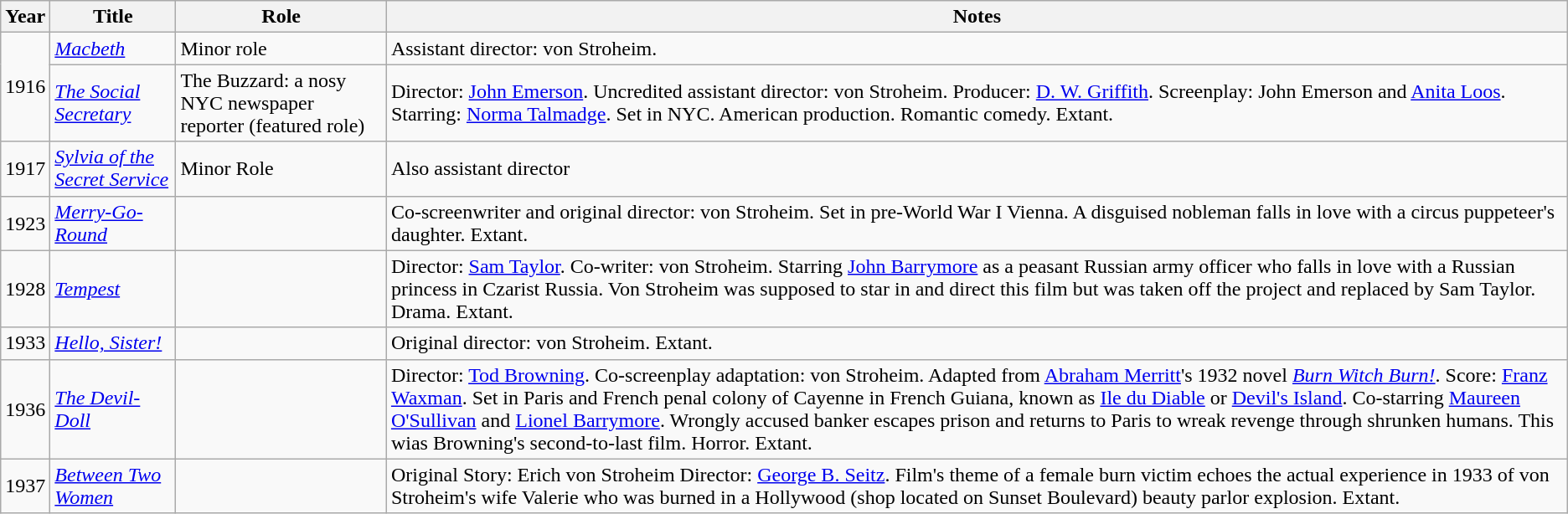<table class="wikitable sortable">
<tr>
<th>Year</th>
<th>Title</th>
<th>Role</th>
<th class="unsortable">Notes</th>
</tr>
<tr>
<td rowspan="2">1916</td>
<td><em><a href='#'>Macbeth</a></em></td>
<td>Minor role</td>
<td>Assistant director: von Stroheim.</td>
</tr>
<tr>
<td><em><a href='#'>The Social Secretary</a></em></td>
<td>The Buzzard: a nosy NYC newspaper reporter (featured role)</td>
<td>Director: <a href='#'>John Emerson</a>. Uncredited assistant director: von Stroheim. Producer: <a href='#'>D. W. Griffith</a>. Screenplay: John Emerson and <a href='#'>Anita Loos</a>. Starring: <a href='#'>Norma Talmadge</a>. Set in NYC. American production. Romantic comedy. Extant.</td>
</tr>
<tr>
<td>1917</td>
<td><em><a href='#'>Sylvia of the Secret Service</a></em></td>
<td>Minor Role</td>
<td>Also assistant director</td>
</tr>
<tr>
<td>1923</td>
<td><em><a href='#'>Merry-Go-Round</a></em></td>
<td></td>
<td>Co-screenwriter and original director: von Stroheim. Set in pre-World War I Vienna. A disguised nobleman falls in love with a circus puppeteer's daughter. Extant.</td>
</tr>
<tr>
<td>1928</td>
<td><em><a href='#'>Tempest</a></em></td>
<td></td>
<td>Director: <a href='#'>Sam Taylor</a>. Co-writer: von Stroheim. Starring <a href='#'>John Barrymore</a> as a peasant Russian army officer who falls in love with a Russian princess in Czarist Russia. Von Stroheim was supposed to star in and direct this film but was taken off the project and replaced by Sam Taylor. Drama. Extant.</td>
</tr>
<tr>
<td>1933</td>
<td><em><a href='#'>Hello, Sister!</a></em></td>
<td></td>
<td>Original director: von Stroheim. Extant.</td>
</tr>
<tr>
<td>1936</td>
<td><em><a href='#'>The Devil-Doll</a></em></td>
<td></td>
<td>Director: <a href='#'>Tod Browning</a>. Co-screenplay adaptation: von Stroheim. Adapted from <a href='#'>Abraham Merritt</a>'s 1932 novel <em><a href='#'>Burn Witch Burn!</a></em>. Score: <a href='#'>Franz Waxman</a>. Set in Paris and French penal colony of Cayenne in French Guiana, known as <a href='#'>Ile du Diable</a> or <a href='#'>Devil's Island</a>. Co-starring <a href='#'>Maureen O'Sullivan</a> and <a href='#'>Lionel Barrymore</a>. Wrongly accused banker escapes prison and returns to Paris to wreak revenge through shrunken humans. This wias Browning's second-to-last film. Horror. Extant.</td>
</tr>
<tr>
<td>1937</td>
<td><em><a href='#'>Between Two Women</a></em></td>
<td></td>
<td>Original Story: Erich von Stroheim Director: <a href='#'>George B. Seitz</a>. Film's theme of a female burn victim echoes the actual experience in 1933 of von Stroheim's wife Valerie who was burned in a Hollywood (shop located on Sunset Boulevard) beauty parlor explosion. Extant.</td>
</tr>
</table>
